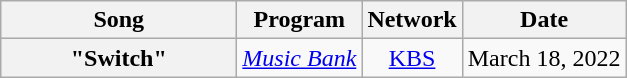<table class="wikitable plainrowheaders" style="text-align:center">
<tr>
<th width="150">Song</th>
<th>Program</th>
<th>Network</th>
<th>Date</th>
</tr>
<tr>
<th scope="row">"Switch"</th>
<td><em><a href='#'>Music Bank</a></em></td>
<td><a href='#'>KBS</a></td>
<td>March 18, 2022</td>
</tr>
</table>
